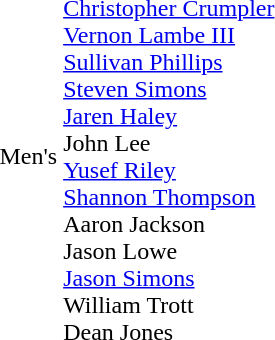<table>
<tr>
<td>Men's</td>
<td><br><a href='#'>Christopher Crumpler</a><br><a href='#'>Vernon Lambe III</a><br><a href='#'>Sullivan Phillips</a><br><a href='#'>Steven Simons</a><br><a href='#'>Jaren Haley</a><br>John Lee<br><a href='#'>Yusef Riley</a><br><a href='#'>Shannon Thompson</a><br>Aaron Jackson<br>Jason Lowe<br><a href='#'>Jason Simons</a><br>William Trott<br>Dean Jones</td>
<td></td>
<td></td>
</tr>
</table>
